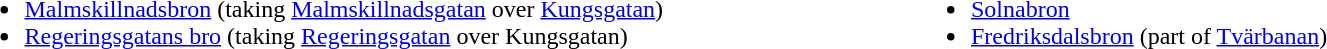<table align="center" width="100%">
<tr>
<td width="50%"><br><ul><li><a href='#'>Malmskillnadsbron</a> (taking <a href='#'>Malmskillnadsgatan</a> over <a href='#'>Kungsgatan</a>)</li><li><a href='#'>Regeringsgatans bro</a> (taking <a href='#'>Regeringsgatan</a> over Kungsgatan)</li></ul></td>
<td width="50%"><br><ul><li><a href='#'>Solnabron</a></li><li><a href='#'>Fredriksdalsbron</a> (part of <a href='#'>Tvärbanan</a>)</li></ul></td>
</tr>
</table>
